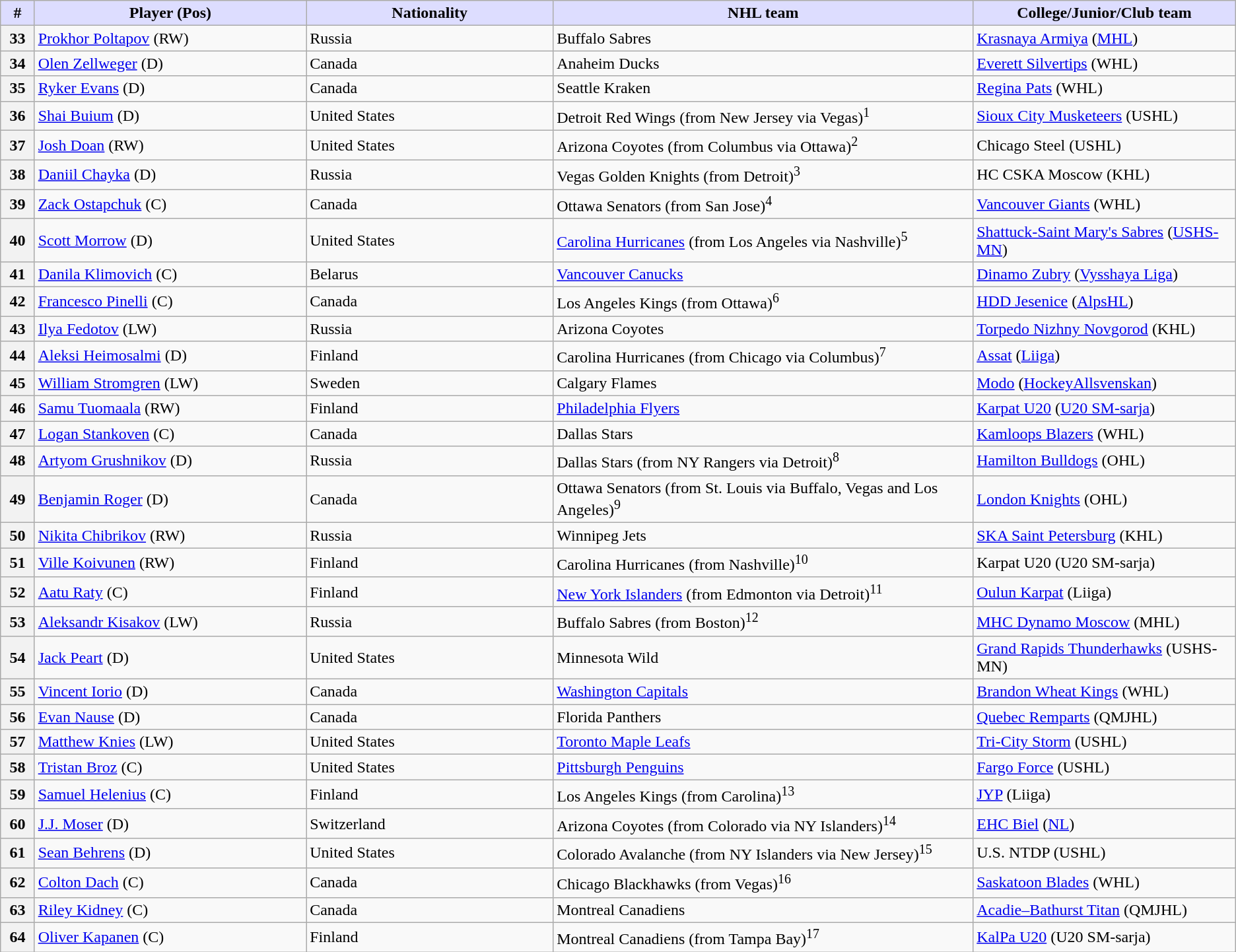<table class="wikitable">
<tr>
<th style="background:#ddf; width:2.75%;">#</th>
<th style="background:#ddf; width:22.0%;">Player (Pos)</th>
<th style="background:#ddf; width:20.0%;">Nationality</th>
<th style="background:#ddf; width:34.0%;">NHL team</th>
<th style="background:#ddf; width:100.0%;">College/Junior/Club team</th>
</tr>
<tr>
<th>33</th>
<td><a href='#'>Prokhor Poltapov</a> (RW)</td>
<td> Russia</td>
<td>Buffalo Sabres</td>
<td><a href='#'>Krasnaya Armiya</a> (<a href='#'>MHL</a>)</td>
</tr>
<tr>
<th>34</th>
<td><a href='#'>Olen Zellweger</a> (D)</td>
<td> Canada</td>
<td>Anaheim Ducks</td>
<td><a href='#'>Everett Silvertips</a> (WHL)</td>
</tr>
<tr>
<th>35</th>
<td><a href='#'>Ryker Evans</a> (D)</td>
<td> Canada</td>
<td>Seattle Kraken</td>
<td><a href='#'>Regina Pats</a> (WHL)</td>
</tr>
<tr>
<th>36</th>
<td><a href='#'>Shai Buium</a> (D)</td>
<td> United States</td>
<td>Detroit Red Wings (from New Jersey via Vegas)<sup>1</sup></td>
<td><a href='#'>Sioux City Musketeers</a> (USHL)</td>
</tr>
<tr>
<th>37</th>
<td><a href='#'>Josh Doan</a> (RW)</td>
<td> United States</td>
<td>Arizona Coyotes (from Columbus via Ottawa)<sup>2</sup></td>
<td>Chicago Steel (USHL)</td>
</tr>
<tr>
<th>38</th>
<td><a href='#'>Daniil Chayka</a> (D)</td>
<td> Russia</td>
<td>Vegas Golden Knights (from Detroit)<sup>3</sup></td>
<td>HC CSKA Moscow (KHL)</td>
</tr>
<tr>
<th>39</th>
<td><a href='#'>Zack Ostapchuk</a> (C)</td>
<td> Canada</td>
<td>Ottawa Senators (from San Jose)<sup>4</sup></td>
<td><a href='#'>Vancouver Giants</a> (WHL)</td>
</tr>
<tr>
<th>40</th>
<td><a href='#'>Scott Morrow</a> (D)</td>
<td> United States</td>
<td><a href='#'>Carolina Hurricanes</a> (from Los Angeles via Nashville)<sup>5</sup></td>
<td><a href='#'>Shattuck-Saint Mary's Sabres</a> (<a href='#'>USHS-MN</a>)</td>
</tr>
<tr>
<th>41</th>
<td><a href='#'>Danila Klimovich</a> (C)</td>
<td> Belarus</td>
<td><a href='#'>Vancouver Canucks</a></td>
<td><a href='#'>Dinamo Zubry</a> (<a href='#'>Vysshaya Liga</a>)</td>
</tr>
<tr>
<th>42</th>
<td><a href='#'>Francesco Pinelli</a> (C)</td>
<td> Canada</td>
<td>Los Angeles Kings (from Ottawa)<sup>6</sup></td>
<td><a href='#'>HDD Jesenice</a> (<a href='#'>AlpsHL</a>)</td>
</tr>
<tr>
<th>43</th>
<td><a href='#'>Ilya Fedotov</a> (LW)</td>
<td> Russia</td>
<td>Arizona Coyotes</td>
<td><a href='#'>Torpedo Nizhny Novgorod</a> (KHL)</td>
</tr>
<tr>
<th>44</th>
<td><a href='#'>Aleksi Heimosalmi</a> (D)</td>
<td> Finland</td>
<td>Carolina Hurricanes (from Chicago via Columbus)<sup>7</sup></td>
<td><a href='#'>Assat</a> (<a href='#'>Liiga</a>)</td>
</tr>
<tr>
<th>45</th>
<td><a href='#'>William Stromgren</a> (LW)</td>
<td> Sweden</td>
<td>Calgary Flames</td>
<td><a href='#'>Modo</a> (<a href='#'>HockeyAllsvenskan</a>)</td>
</tr>
<tr>
<th>46</th>
<td><a href='#'>Samu Tuomaala</a> (RW)</td>
<td> Finland</td>
<td><a href='#'>Philadelphia Flyers</a></td>
<td><a href='#'>Karpat U20</a> (<a href='#'>U20 SM-sarja</a>)</td>
</tr>
<tr>
<th>47</th>
<td><a href='#'>Logan Stankoven</a> (C)</td>
<td> Canada</td>
<td>Dallas Stars</td>
<td><a href='#'>Kamloops Blazers</a> (WHL)</td>
</tr>
<tr>
<th>48</th>
<td><a href='#'>Artyom Grushnikov</a> (D)</td>
<td> Russia</td>
<td>Dallas Stars (from NY Rangers via Detroit)<sup>8</sup></td>
<td><a href='#'>Hamilton Bulldogs</a> (OHL)</td>
</tr>
<tr>
<th>49</th>
<td><a href='#'>Benjamin Roger</a> (D)</td>
<td> Canada</td>
<td>Ottawa Senators (from St. Louis via Buffalo, Vegas and Los Angeles)<sup>9</sup></td>
<td><a href='#'>London Knights</a> (OHL)</td>
</tr>
<tr>
<th>50</th>
<td><a href='#'>Nikita Chibrikov</a> (RW)</td>
<td> Russia</td>
<td>Winnipeg Jets</td>
<td><a href='#'>SKA Saint Petersburg</a> (KHL)</td>
</tr>
<tr>
<th>51</th>
<td><a href='#'>Ville Koivunen</a> (RW)</td>
<td> Finland</td>
<td>Carolina Hurricanes (from Nashville)<sup>10</sup></td>
<td>Karpat U20 (U20 SM-sarja)</td>
</tr>
<tr>
<th>52</th>
<td><a href='#'>Aatu Raty</a> (C)</td>
<td> Finland</td>
<td><a href='#'>New York Islanders</a> (from Edmonton via Detroit)<sup>11</sup></td>
<td><a href='#'>Oulun Karpat</a> (Liiga)</td>
</tr>
<tr>
<th>53</th>
<td><a href='#'>Aleksandr Kisakov</a> (LW)</td>
<td> Russia</td>
<td>Buffalo Sabres (from Boston)<sup>12</sup></td>
<td><a href='#'>MHC Dynamo Moscow</a> (MHL)</td>
</tr>
<tr>
<th>54</th>
<td><a href='#'>Jack Peart</a> (D)</td>
<td> United States</td>
<td>Minnesota Wild</td>
<td><a href='#'>Grand Rapids Thunderhawks</a> (USHS-MN)</td>
</tr>
<tr>
<th>55</th>
<td><a href='#'>Vincent Iorio</a> (D)</td>
<td> Canada</td>
<td><a href='#'>Washington Capitals</a></td>
<td><a href='#'>Brandon Wheat Kings</a> (WHL)</td>
</tr>
<tr>
<th>56</th>
<td><a href='#'>Evan Nause</a> (D)</td>
<td> Canada</td>
<td>Florida Panthers</td>
<td><a href='#'>Quebec Remparts</a> (QMJHL)</td>
</tr>
<tr>
<th>57</th>
<td><a href='#'>Matthew Knies</a> (LW)</td>
<td> United States</td>
<td><a href='#'>Toronto Maple Leafs</a></td>
<td><a href='#'>Tri-City Storm</a> (USHL)</td>
</tr>
<tr>
<th>58</th>
<td><a href='#'>Tristan Broz</a> (C)</td>
<td> United States</td>
<td><a href='#'>Pittsburgh Penguins</a></td>
<td><a href='#'>Fargo Force</a> (USHL)</td>
</tr>
<tr>
<th>59</th>
<td><a href='#'>Samuel Helenius</a> (C)</td>
<td> Finland</td>
<td>Los Angeles Kings (from Carolina)<sup>13</sup></td>
<td><a href='#'>JYP</a> (Liiga)</td>
</tr>
<tr>
<th>60</th>
<td><a href='#'>J.J. Moser</a> (D)</td>
<td> Switzerland</td>
<td>Arizona Coyotes (from Colorado via NY Islanders)<sup>14</sup></td>
<td><a href='#'>EHC Biel</a> (<a href='#'>NL</a>)</td>
</tr>
<tr>
<th>61</th>
<td><a href='#'>Sean Behrens</a> (D)</td>
<td> United States</td>
<td>Colorado Avalanche (from NY Islanders via New Jersey)<sup>15</sup></td>
<td>U.S. NTDP (USHL)</td>
</tr>
<tr>
<th>62</th>
<td><a href='#'>Colton Dach</a> (C)</td>
<td> Canada</td>
<td>Chicago Blackhawks (from Vegas)<sup>16</sup></td>
<td><a href='#'>Saskatoon Blades</a> (WHL)</td>
</tr>
<tr>
<th>63</th>
<td><a href='#'>Riley Kidney</a> (C)</td>
<td> Canada</td>
<td>Montreal Canadiens</td>
<td><a href='#'>Acadie–Bathurst Titan</a> (QMJHL)</td>
</tr>
<tr>
<th>64</th>
<td><a href='#'>Oliver Kapanen</a> (C)</td>
<td> Finland</td>
<td>Montreal Canadiens (from Tampa Bay)<sup>17</sup></td>
<td><a href='#'>KalPa U20</a> (U20 SM-sarja)</td>
</tr>
</table>
